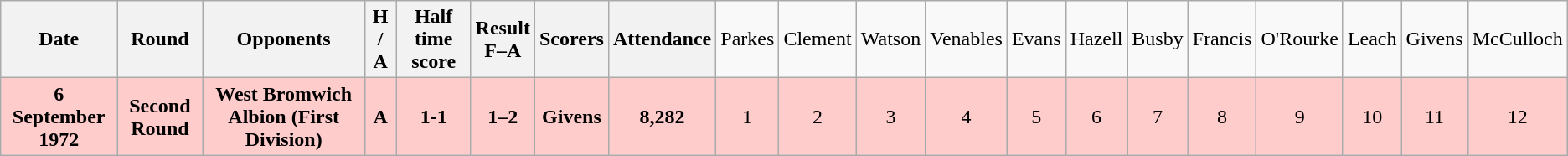<table class="wikitable" style="text-align:center">
<tr>
<th><strong>Date</strong></th>
<th><strong>Round</strong></th>
<th><strong>Opponents</strong></th>
<th><strong>H / A</strong></th>
<th><strong>Half time score</strong></th>
<th><strong>Result</strong><br><strong>F–A</strong></th>
<th><strong>Scorers</strong></th>
<th><strong>Attendance</strong></th>
<td>Parkes</td>
<td>Clement</td>
<td>Watson</td>
<td>Venables</td>
<td>Evans</td>
<td>Hazell</td>
<td>Busby</td>
<td>Francis</td>
<td>O'Rourke</td>
<td>Leach</td>
<td>Givens</td>
<td>McCulloch</td>
</tr>
<tr bgcolor="#ffcccc">
<td><strong>6 September 1972</strong></td>
<td><strong>Second Round</strong></td>
<td><strong>West Bromwich Albion (First Division)</strong></td>
<td><strong>A</strong></td>
<td><strong>1-1</strong></td>
<td><strong>1–2</strong></td>
<td><strong>Givens</strong></td>
<td><strong>8,282</strong></td>
<td>1</td>
<td>2</td>
<td>3</td>
<td>4</td>
<td>5</td>
<td>6</td>
<td>7</td>
<td>8</td>
<td>9</td>
<td>10</td>
<td>11</td>
<td>12</td>
</tr>
</table>
